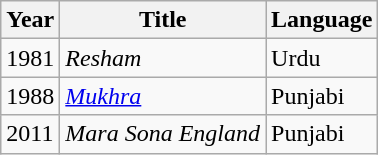<table class="wikitable sortable plainrowheaders">
<tr style="text-align:center;">
<th scope="col">Year</th>
<th scope="col">Title</th>
<th scope="col">Language</th>
</tr>
<tr>
<td>1981</td>
<td><em>Resham</em></td>
<td>Urdu</td>
</tr>
<tr>
<td>1988</td>
<td><em><a href='#'>Mukhra</a></em></td>
<td>Punjabi</td>
</tr>
<tr>
<td>2011</td>
<td><em>Mara Sona England</em></td>
<td>Punjabi</td>
</tr>
</table>
